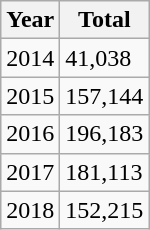<table class="wikitable">
<tr>
<th>Year</th>
<th>Total</th>
</tr>
<tr>
<td>2014</td>
<td>41,038</td>
</tr>
<tr>
<td>2015</td>
<td>157,144</td>
</tr>
<tr>
<td>2016</td>
<td>196,183</td>
</tr>
<tr>
<td>2017</td>
<td>181,113</td>
</tr>
<tr>
<td>2018</td>
<td>152,215</td>
</tr>
</table>
